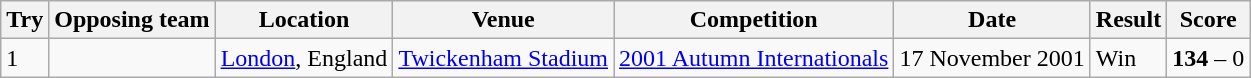<table class="wikitable">
<tr>
<th>Try</th>
<th>Opposing team</th>
<th>Location</th>
<th>Venue</th>
<th>Competition</th>
<th>Date</th>
<th>Result</th>
<th>Score</th>
</tr>
<tr>
<td>1</td>
<td></td>
<td><a href='#'>London</a>, England</td>
<td><a href='#'>Twickenham Stadium</a></td>
<td><a href='#'>2001 Autumn Internationals</a></td>
<td>17 November 2001</td>
<td>Win</td>
<td><strong>134</strong> – 0</td>
</tr>
</table>
